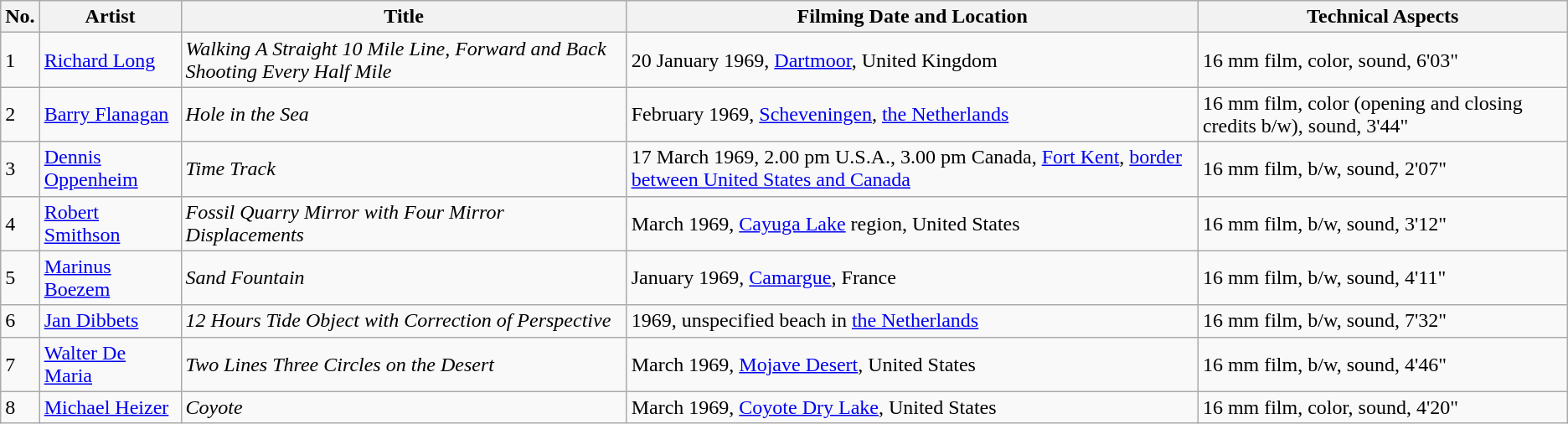<table class="wikitable">
<tr>
<th>No.</th>
<th>Artist</th>
<th>Title</th>
<th>Filming Date and Location</th>
<th>Technical Aspects</th>
</tr>
<tr>
<td>1</td>
<td><a href='#'>Richard Long</a></td>
<td><em>Walking A Straight 10 Mile Line, Forward and Back Shooting Every Half Mile</em></td>
<td>20 January 1969, <a href='#'>Dartmoor</a>, United Kingdom</td>
<td>16 mm film, color, sound, 6'03"</td>
</tr>
<tr>
<td>2</td>
<td><a href='#'>Barry Flanagan</a></td>
<td><em>Hole in the Sea</em></td>
<td>February 1969, <a href='#'>Scheveningen</a>, <a href='#'>the Netherlands</a></td>
<td>16 mm film, color (opening and closing credits b/w), sound, 3'44"</td>
</tr>
<tr>
<td>3</td>
<td><a href='#'>Dennis Oppenheim</a></td>
<td><em>Time Track</em></td>
<td>17 March 1969, 2.00 pm U.S.A., 3.00 pm Canada, <a href='#'>Fort Kent</a>, <a href='#'>border between United States and Canada</a></td>
<td>16 mm film, b/w, sound, 2'07"</td>
</tr>
<tr>
<td>4</td>
<td><a href='#'>Robert Smithson</a></td>
<td><em>Fossil Quarry Mirror with Four Mirror Displacements</em></td>
<td>March 1969, <a href='#'>Cayuga Lake</a> region, United States</td>
<td>16 mm film, b/w, sound, 3'12"</td>
</tr>
<tr>
<td>5</td>
<td><a href='#'>Marinus Boezem</a></td>
<td><em>Sand Fountain</em></td>
<td>January 1969, <a href='#'>Camargue</a>, France</td>
<td>16 mm film, b/w, sound, 4'11"</td>
</tr>
<tr>
<td>6</td>
<td><a href='#'>Jan Dibbets</a></td>
<td><em>12 Hours Tide Object with Correction of Perspective</em></td>
<td>1969, unspecified beach in <a href='#'>the Netherlands</a></td>
<td>16 mm film, b/w, sound, 7'32"</td>
</tr>
<tr>
<td>7</td>
<td><a href='#'>Walter De Maria</a></td>
<td><em>Two Lines Three Circles on the Desert</em></td>
<td>March 1969, <a href='#'>Mojave Desert</a>, United States</td>
<td>16 mm film, b/w, sound, 4'46"</td>
</tr>
<tr>
<td>8</td>
<td><a href='#'>Michael Heizer</a></td>
<td><em>Coyote</em></td>
<td>March 1969, <a href='#'>Coyote Dry Lake</a>, United States</td>
<td>16 mm film, color, sound, 4'20"</td>
</tr>
</table>
